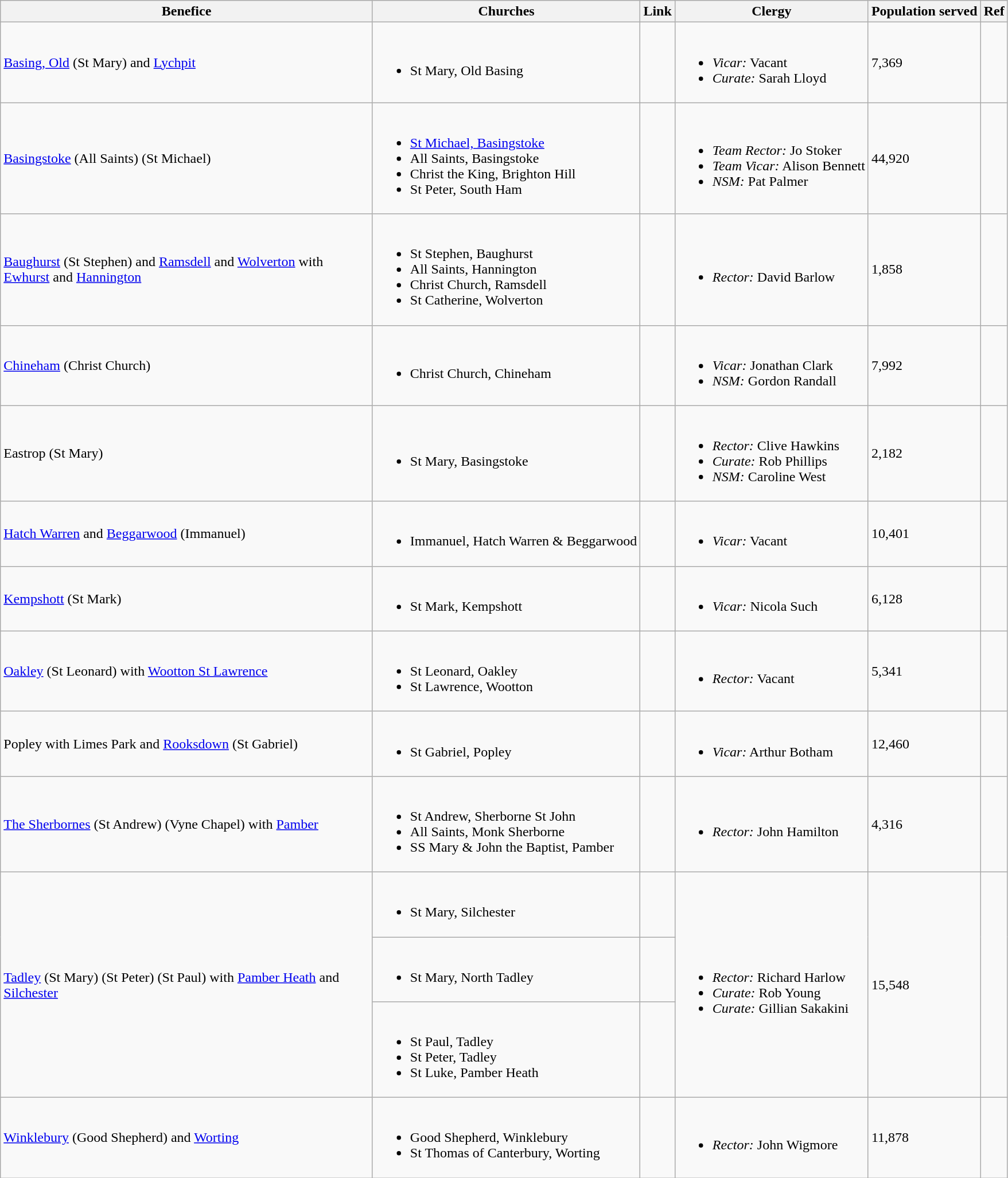<table class="wikitable">
<tr>
<th style="width:425px;">Benefice</th>
<th>Churches</th>
<th>Link</th>
<th>Clergy</th>
<th>Population served</th>
<th>Ref</th>
</tr>
<tr>
<td><a href='#'>Basing, Old</a> (St Mary) and <a href='#'>Lychpit</a></td>
<td><br><ul><li>St Mary, Old Basing</li></ul></td>
<td></td>
<td><br><ul><li><em>Vicar:</em> Vacant</li><li><em>Curate:</em> Sarah Lloyd</li></ul></td>
<td>7,369</td>
<td></td>
</tr>
<tr>
<td><a href='#'>Basingstoke</a> (All Saints) (St Michael)</td>
<td><br><ul><li><a href='#'>St Michael, Basingstoke</a></li><li>All Saints, Basingstoke</li><li>Christ the King, Brighton Hill</li><li>St Peter, South Ham</li></ul></td>
<td></td>
<td><br><ul><li><em>Team Rector:</em> Jo Stoker</li><li><em>Team Vicar:</em> Alison Bennett</li><li><em>NSM:</em> Pat Palmer</li></ul></td>
<td>44,920</td>
<td></td>
</tr>
<tr>
<td><a href='#'>Baughurst</a> (St Stephen) and <a href='#'>Ramsdell</a> and <a href='#'>Wolverton</a> with <a href='#'>Ewhurst</a> and <a href='#'>Hannington</a></td>
<td><br><ul><li>St Stephen, Baughurst</li><li>All Saints, Hannington</li><li>Christ Church, Ramsdell</li><li>St Catherine, Wolverton</li></ul></td>
<td></td>
<td><br><ul><li><em>Rector:</em> David Barlow</li></ul></td>
<td>1,858</td>
<td></td>
</tr>
<tr>
<td><a href='#'>Chineham</a> (Christ Church)</td>
<td><br><ul><li>Christ Church, Chineham</li></ul></td>
<td></td>
<td><br><ul><li><em>Vicar:</em> Jonathan Clark</li><li><em>NSM:</em> Gordon Randall</li></ul></td>
<td>7,992</td>
<td></td>
</tr>
<tr>
<td>Eastrop (St Mary)</td>
<td><br><ul><li>St Mary, Basingstoke</li></ul></td>
<td></td>
<td><br><ul><li><em>Rector:</em> Clive Hawkins</li><li><em>Curate:</em> Rob Phillips</li><li><em>NSM:</em> Caroline West</li></ul></td>
<td>2,182</td>
<td></td>
</tr>
<tr>
<td><a href='#'>Hatch Warren</a> and <a href='#'>Beggarwood</a> (Immanuel)</td>
<td><br><ul><li>Immanuel, Hatch Warren & Beggarwood</li></ul></td>
<td></td>
<td><br><ul><li><em>Vicar:</em> Vacant</li></ul></td>
<td>10,401</td>
<td></td>
</tr>
<tr>
<td><a href='#'>Kempshott</a> (St Mark)</td>
<td><br><ul><li>St Mark, Kempshott</li></ul></td>
<td></td>
<td><br><ul><li><em>Vicar:</em> Nicola Such</li></ul></td>
<td>6,128</td>
<td></td>
</tr>
<tr>
<td><a href='#'>Oakley</a> (St Leonard) with <a href='#'>Wootton St Lawrence</a></td>
<td><br><ul><li>St Leonard, Oakley</li><li>St Lawrence, Wootton</li></ul></td>
<td></td>
<td><br><ul><li><em>Rector:</em> Vacant</li></ul></td>
<td>5,341</td>
<td></td>
</tr>
<tr>
<td>Popley with Limes Park and <a href='#'>Rooksdown</a> (St Gabriel)</td>
<td><br><ul><li>St Gabriel, Popley</li></ul></td>
<td></td>
<td><br><ul><li><em>Vicar:</em> Arthur Botham</li></ul></td>
<td>12,460</td>
<td></td>
</tr>
<tr>
<td><a href='#'>The Sherbornes</a> (St Andrew) (Vyne Chapel) with <a href='#'>Pamber</a></td>
<td><br><ul><li>St Andrew, Sherborne St John</li><li>All Saints, Monk Sherborne</li><li>SS Mary & John the Baptist, Pamber</li></ul></td>
<td></td>
<td><br><ul><li><em>Rector:</em> John Hamilton</li></ul></td>
<td>4,316</td>
<td></td>
</tr>
<tr>
<td rowspan="3"><a href='#'>Tadley</a> (St Mary) (St Peter) (St Paul) with <a href='#'>Pamber Heath</a> and <a href='#'>Silchester</a></td>
<td><br><ul><li>St Mary, Silchester</li></ul></td>
<td></td>
<td rowspan="3"><br><ul><li><em>Rector:</em> Richard Harlow</li><li><em>Curate:</em> Rob Young</li><li><em>Curate:</em> Gillian Sakakini</li></ul></td>
<td rowspan="3">15,548</td>
<td rowspan="3"></td>
</tr>
<tr>
<td><br><ul><li>St Mary, North Tadley</li></ul></td>
<td></td>
</tr>
<tr>
<td><br><ul><li>St Paul, Tadley</li><li>St Peter, Tadley</li><li>St Luke, Pamber Heath</li></ul></td>
<td></td>
</tr>
<tr>
<td><a href='#'>Winklebury</a> (Good Shepherd) and <a href='#'>Worting</a></td>
<td><br><ul><li>Good Shepherd, Winklebury</li><li>St Thomas of Canterbury, Worting</li></ul></td>
<td></td>
<td><br><ul><li><em>Rector:</em> John Wigmore</li></ul></td>
<td>11,878</td>
<td></td>
</tr>
</table>
